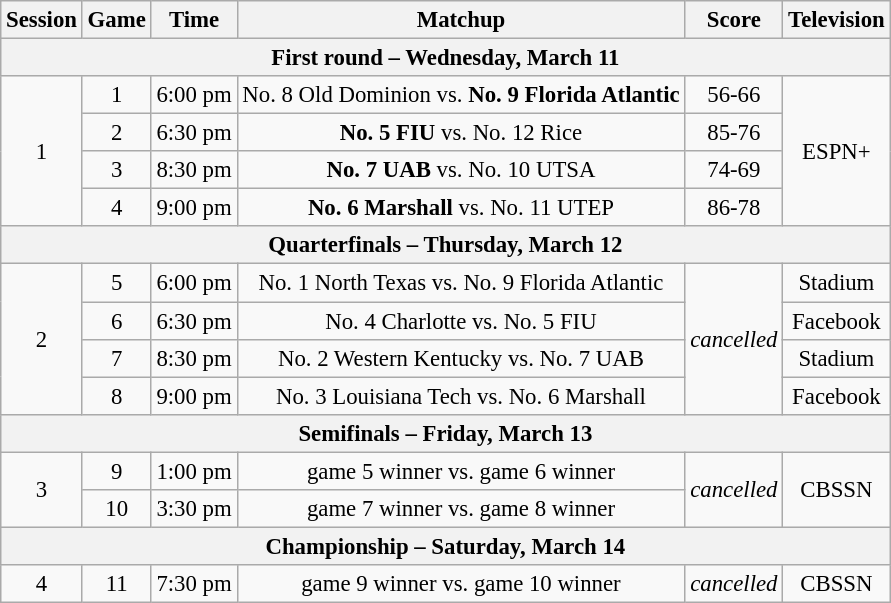<table class="wikitable" style="font-size: 95%; text-align:center">
<tr>
<th>Session</th>
<th>Game</th>
<th>Time</th>
<th>Matchup</th>
<th>Score</th>
<th>Television</th>
</tr>
<tr>
<th colspan=6>First round – Wednesday, March 11</th>
</tr>
<tr>
<td rowspan=4>1</td>
<td>1</td>
<td>6:00 pm</td>
<td>No. 8 Old Dominion vs. <strong>No. 9 Florida Atlantic</strong></td>
<td>56-66</td>
<td rowspan=4>ESPN+</td>
</tr>
<tr>
<td>2</td>
<td>6:30 pm</td>
<td><strong>No. 5 FIU</strong> vs. No. 12 Rice</td>
<td>85-76</td>
</tr>
<tr>
<td>3</td>
<td>8:30 pm</td>
<td><strong>No. 7 UAB</strong> vs. No. 10 UTSA</td>
<td>74-69</td>
</tr>
<tr>
<td>4</td>
<td>9:00 pm</td>
<td><strong>No. 6 Marshall</strong>  vs. No. 11 UTEP</td>
<td>86-78</td>
</tr>
<tr>
<th colspan=6>Quarterfinals – Thursday, March 12</th>
</tr>
<tr>
<td rowspan=4>2</td>
<td>5</td>
<td>6:00 pm</td>
<td>No. 1 North Texas vs. No. 9 Florida Atlantic</td>
<td rowspan=4><em>cancelled</em></td>
<td rowspan=1>Stadium</td>
</tr>
<tr>
<td>6</td>
<td>6:30 pm</td>
<td>No. 4 Charlotte vs. No. 5 FIU</td>
<td rowspan=1>Facebook</td>
</tr>
<tr>
<td>7</td>
<td>8:30 pm</td>
<td>No. 2 Western Kentucky vs. No. 7 UAB</td>
<td rowspan=1>Stadium</td>
</tr>
<tr>
<td>8</td>
<td>9:00 pm</td>
<td>No. 3 Louisiana Tech vs. No. 6 Marshall</td>
<td rowspan=1>Facebook</td>
</tr>
<tr>
<th colspan=6>Semifinals – Friday, March 13</th>
</tr>
<tr>
<td rowspan=2>3</td>
<td>9</td>
<td>1:00 pm</td>
<td>game 5 winner vs. game 6 winner</td>
<td rowspan=2><em>cancelled</em></td>
<td rowspan=2>CBSSN</td>
</tr>
<tr>
<td>10</td>
<td>3:30 pm</td>
<td>game 7 winner vs. game 8 winner</td>
</tr>
<tr>
<th colspan=6>Championship – Saturday, March 14</th>
</tr>
<tr>
<td>4</td>
<td>11</td>
<td>7:30 pm</td>
<td>game 9 winner vs. game 10 winner</td>
<td><em>cancelled</em></td>
<td>CBSSN</td>
</tr>
</table>
